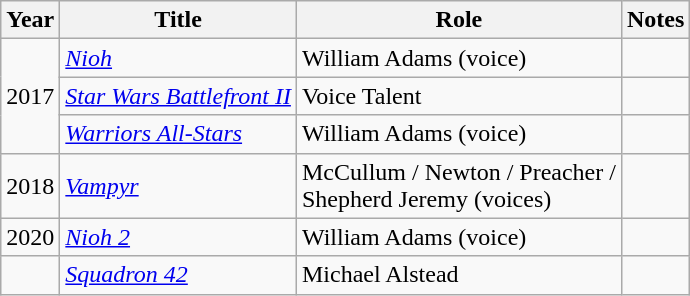<table class="wikitable">
<tr>
<th>Year</th>
<th>Title</th>
<th>Role</th>
<th>Notes</th>
</tr>
<tr>
<td rowspan="3">2017</td>
<td><em><a href='#'>Nioh</a></em></td>
<td>William Adams (voice)</td>
<td></td>
</tr>
<tr>
<td><em><a href='#'>Star Wars Battlefront II</a></em></td>
<td>Voice Talent</td>
<td></td>
</tr>
<tr>
<td><em><a href='#'>Warriors All-Stars</a></em></td>
<td>William Adams (voice)</td>
<td></td>
</tr>
<tr>
<td>2018</td>
<td><em><a href='#'>Vampyr</a></em></td>
<td>McCullum / Newton / Preacher /<br>Shepherd Jeremy (voices)</td>
<td></td>
</tr>
<tr>
<td>2020</td>
<td><em><a href='#'>Nioh 2</a></em></td>
<td>William Adams (voice)</td>
<td></td>
</tr>
<tr>
<td></td>
<td><em><a href='#'>Squadron 42</a></em></td>
<td>Michael Alstead</td>
<td></td>
</tr>
</table>
